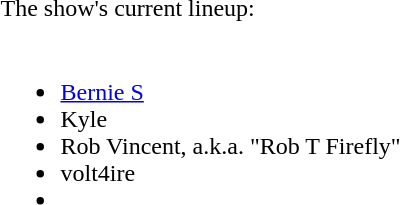<table style="width:100%;">
<tr>
<td colspan="2">The show's current lineup:</td>
</tr>
<tr>
<td><br><ul><li><a href='#'>Bernie S</a></li><li>Kyle</li><li>Rob Vincent, a.k.a. "Rob T Firefly"</li><li>volt4ire</li><li></li></ul></td>
</tr>
</table>
